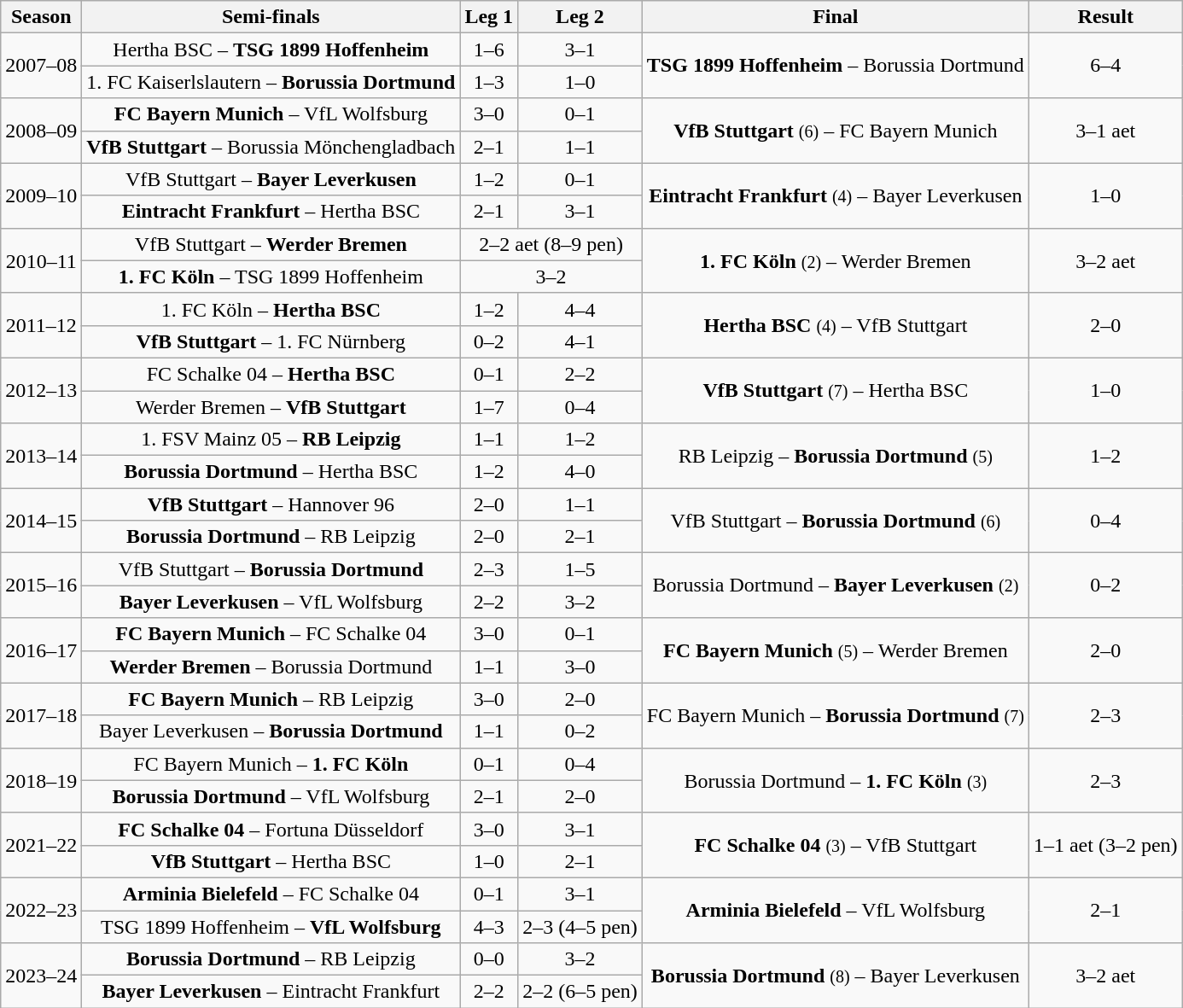<table class="wikitable">
<tr>
<th>Season</th>
<th>Semi-finals</th>
<th>Leg 1</th>
<th>Leg 2</th>
<th>Final</th>
<th>Result</th>
</tr>
<tr align="center">
<td rowspan=2>2007–08</td>
<td>Hertha BSC – <strong>TSG 1899 Hoffenheim</strong></td>
<td>1–6</td>
<td>3–1</td>
<td rowspan=2><strong>TSG 1899 Hoffenheim</strong> – Borussia Dortmund</td>
<td rowspan=2>6–4</td>
</tr>
<tr align="center">
<td>1. FC Kaiserlslautern – <strong>Borussia Dortmund</strong></td>
<td>1–3</td>
<td>1–0</td>
</tr>
<tr align="center">
<td rowspan=2>2008–09</td>
<td><strong>FC Bayern Munich</strong> – VfL Wolfsburg</td>
<td>3–0</td>
<td>0–1</td>
<td rowspan=2><strong>VfB Stuttgart</strong> <small>(6)</small> – FC Bayern Munich</td>
<td rowspan=2>3–1 aet</td>
</tr>
<tr align="center">
<td><strong>VfB Stuttgart</strong> – Borussia Mönchengladbach</td>
<td>2–1</td>
<td>1–1</td>
</tr>
<tr align="center">
<td rowspan=2>2009–10</td>
<td>VfB Stuttgart – <strong>Bayer Leverkusen</strong></td>
<td>1–2</td>
<td>0–1</td>
<td rowspan=2><strong>Eintracht Frankfurt</strong> <small>(4)</small> – Bayer Leverkusen</td>
<td rowspan=2>1–0</td>
</tr>
<tr align="center">
<td><strong>Eintracht Frankfurt</strong> – Hertha BSC</td>
<td>2–1</td>
<td>3–1</td>
</tr>
<tr align="center">
<td rowspan=2>2010–11</td>
<td>VfB Stuttgart – <strong>Werder Bremen</strong></td>
<td colspan=2>2–2 aet (8–9 pen)</td>
<td rowspan=2><strong>1. FC Köln</strong> <small>(2)</small> – Werder Bremen</td>
<td rowspan=2>3–2 aet</td>
</tr>
<tr align="center">
<td><strong>1. FC Köln</strong> – TSG 1899 Hoffenheim</td>
<td colspan=2>3–2</td>
</tr>
<tr align="center">
<td rowspan=2>2011–12</td>
<td>1. FC Köln  –  <strong>Hertha BSC</strong></td>
<td>1–2</td>
<td>4–4</td>
<td rowspan=2><strong>Hertha BSC</strong> <small>(4)</small> – VfB Stuttgart</td>
<td rowspan=2>2–0</td>
</tr>
<tr align="center">
<td><strong>VfB Stuttgart</strong> – 1. FC Nürnberg</td>
<td>0–2</td>
<td>4–1</td>
</tr>
<tr align="center">
<td rowspan=2>2012–13</td>
<td>FC Schalke 04 –  <strong>Hertha BSC</strong></td>
<td>0–1</td>
<td>2–2</td>
<td rowspan=2><strong>VfB Stuttgart</strong> <small>(7)</small> – Hertha BSC</td>
<td rowspan=2>1–0</td>
</tr>
<tr align="center">
<td>Werder Bremen – <strong>VfB Stuttgart</strong></td>
<td>1–7</td>
<td>0–4</td>
</tr>
<tr align="center">
<td rowspan=2>2013–14</td>
<td>1. FSV Mainz 05 – <strong>RB Leipzig</strong></td>
<td>1–1</td>
<td>1–2</td>
<td rowspan=2>RB Leipzig – <strong>Borussia Dortmund</strong> <small>(5)</small></td>
<td rowspan=2>1–2</td>
</tr>
<tr align="center">
<td><strong>Borussia Dortmund</strong> – Hertha BSC</td>
<td>1–2</td>
<td>4–0</td>
</tr>
<tr align="center">
<td rowspan=2>2014–15</td>
<td><strong>VfB Stuttgart</strong> – Hannover 96</td>
<td>2–0</td>
<td>1–1</td>
<td rowspan=2>VfB Stuttgart – <strong>Borussia Dortmund</strong> <small>(6)</small></td>
<td rowspan=2>0–4</td>
</tr>
<tr align="center">
<td><strong>Borussia Dortmund</strong> – RB Leipzig</td>
<td>2–0</td>
<td>2–1</td>
</tr>
<tr align="center">
<td rowspan=2>2015–16</td>
<td>VfB Stuttgart – <strong>Borussia Dortmund</strong></td>
<td>2–3</td>
<td>1–5</td>
<td rowspan=2>Borussia Dortmund – <strong>Bayer Leverkusen</strong> <small>(2)</small></td>
<td rowspan=2>0–2</td>
</tr>
<tr align="center">
<td><strong>Bayer Leverkusen</strong> – VfL Wolfsburg</td>
<td>2–2</td>
<td>3–2</td>
</tr>
<tr align="center">
<td rowspan=2>2016–17</td>
<td><strong>FC Bayern Munich</strong> – FC Schalke 04</td>
<td>3–0</td>
<td>0–1</td>
<td rowspan=2><strong>FC Bayern Munich</strong> <small>(5)</small> – Werder Bremen</td>
<td rowspan=2>2–0</td>
</tr>
<tr align="center">
<td><strong>Werder Bremen</strong> – Borussia Dortmund</td>
<td>1–1</td>
<td>3–0</td>
</tr>
<tr align="center">
<td rowspan=2>2017–18</td>
<td><strong>FC Bayern Munich</strong> – RB Leipzig</td>
<td>3–0</td>
<td>2–0</td>
<td rowspan=2>FC Bayern Munich – <strong>Borussia Dortmund</strong> <small>(7)</small></td>
<td rowspan=2>2–3</td>
</tr>
<tr align="center">
<td>Bayer Leverkusen – <strong>Borussia Dortmund</strong></td>
<td>1–1</td>
<td>0–2</td>
</tr>
<tr align="center">
<td rowspan=2>2018–19</td>
<td>FC Bayern Munich – <strong>1. FC Köln</strong></td>
<td>0–1</td>
<td>0–4</td>
<td rowspan=2>Borussia Dortmund – <strong>1. FC Köln</strong> <small>(3)</small></td>
<td rowspan=2>2–3</td>
</tr>
<tr align="center">
<td><strong>Borussia Dortmund</strong> – VfL Wolfsburg</td>
<td>2–1</td>
<td>2–0</td>
</tr>
<tr align="center">
<td rowspan=2>2021–22</td>
<td><strong>FC Schalke 04</strong> – Fortuna Düsseldorf</td>
<td>3–0</td>
<td>3–1</td>
<td rowspan=2><strong>FC Schalke 04</strong> <small>(3)</small> – VfB Stuttgart</td>
<td rowspan=2>1–1 aet (3–2 pen)</td>
</tr>
<tr align="center">
<td><strong>VfB Stuttgart</strong> – Hertha BSC</td>
<td>1–0</td>
<td>2–1</td>
</tr>
<tr align="center">
<td rowspan=2>2022–23</td>
<td><strong>Arminia Bielefeld</strong> – FC Schalke 04</td>
<td>0–1</td>
<td>3–1</td>
<td rowspan=2><strong>Arminia Bielefeld</strong> – VfL Wolfsburg</td>
<td rowspan=2>2–1</td>
</tr>
<tr align="center">
<td>TSG 1899 Hoffenheim – <strong>VfL Wolfsburg</strong></td>
<td>4–3</td>
<td>2–3 (4–5 pen)</td>
</tr>
<tr align="center">
<td rowspan=2>2023–24</td>
<td><strong>Borussia Dortmund</strong> – RB Leipzig</td>
<td>0–0</td>
<td>3–2</td>
<td rowspan=2><strong>Borussia Dortmund</strong> <small>(8)</small> – Bayer Leverkusen</td>
<td rowspan=2>3–2 aet</td>
</tr>
<tr align="center">
<td><strong>Bayer Leverkusen</strong> – Eintracht Frankfurt</td>
<td>2–2</td>
<td>2–2 (6–5 pen)</td>
</tr>
</table>
